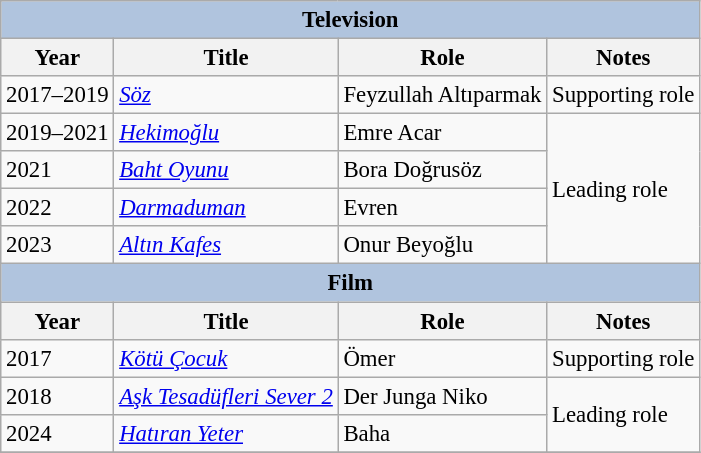<table class="wikitable" style="font-size: 95%;">
<tr>
<th colspan="4" style="background:LightSteelBlue">Television</th>
</tr>
<tr>
<th>Year</th>
<th>Title</th>
<th>Role</th>
<th>Notes</th>
</tr>
<tr>
<td>2017–2019</td>
<td><em><a href='#'>Söz</a></em></td>
<td>Feyzullah Altıparmak</td>
<td>Supporting role</td>
</tr>
<tr>
<td>2019–2021</td>
<td><em><a href='#'>Hekimoğlu</a></em></td>
<td>Emre Acar</td>
<td rowspan="4">Leading role</td>
</tr>
<tr>
<td>2021</td>
<td><em><a href='#'>Baht Oyunu</a></em></td>
<td>Bora Doğrusöz</td>
</tr>
<tr>
<td>2022</td>
<td><em><a href='#'>Darmaduman</a></em></td>
<td>Evren</td>
</tr>
<tr>
<td>2023</td>
<td><em><a href='#'>Altın Kafes</a></em></td>
<td>Onur Beyoğlu</td>
</tr>
<tr>
<th colspan="4" style="background:LightSteelBlue">Film</th>
</tr>
<tr>
<th>Year</th>
<th>Title</th>
<th>Role</th>
<th>Notes</th>
</tr>
<tr>
<td>2017</td>
<td><em><a href='#'>Kötü Çocuk</a></em></td>
<td>Ömer</td>
<td>Supporting role</td>
</tr>
<tr>
<td>2018</td>
<td><em><a href='#'>Aşk Tesadüfleri Sever 2</a></em></td>
<td>Der Junga Niko</td>
<td rowspan="2">Leading role</td>
</tr>
<tr>
<td>2024</td>
<td><em><a href='#'>Hatıran Yeter</a></em></td>
<td>Baha</td>
</tr>
<tr>
</tr>
</table>
